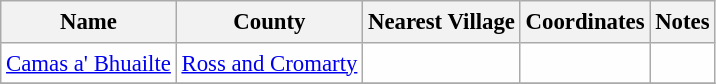<table class="wikitable sortable" style="table-layout:fixed;background-color:#FEFEFE;font-size:95%;padding:0.30em;line-height:1.35em;">
<tr>
<th scope="col">Name</th>
<th scope="col">County</th>
<th scope="col">Nearest Village</th>
<th scope="col" data-sort-type="number">Coordinates</th>
<th scope="col">Notes</th>
</tr>
<tr>
<td><a href='#'>Camas a' Bhuailte</a></td>
<td><a href='#'>Ross and Cromarty</a></td>
<td></td>
<td></td>
<td></td>
</tr>
<tr>
</tr>
</table>
